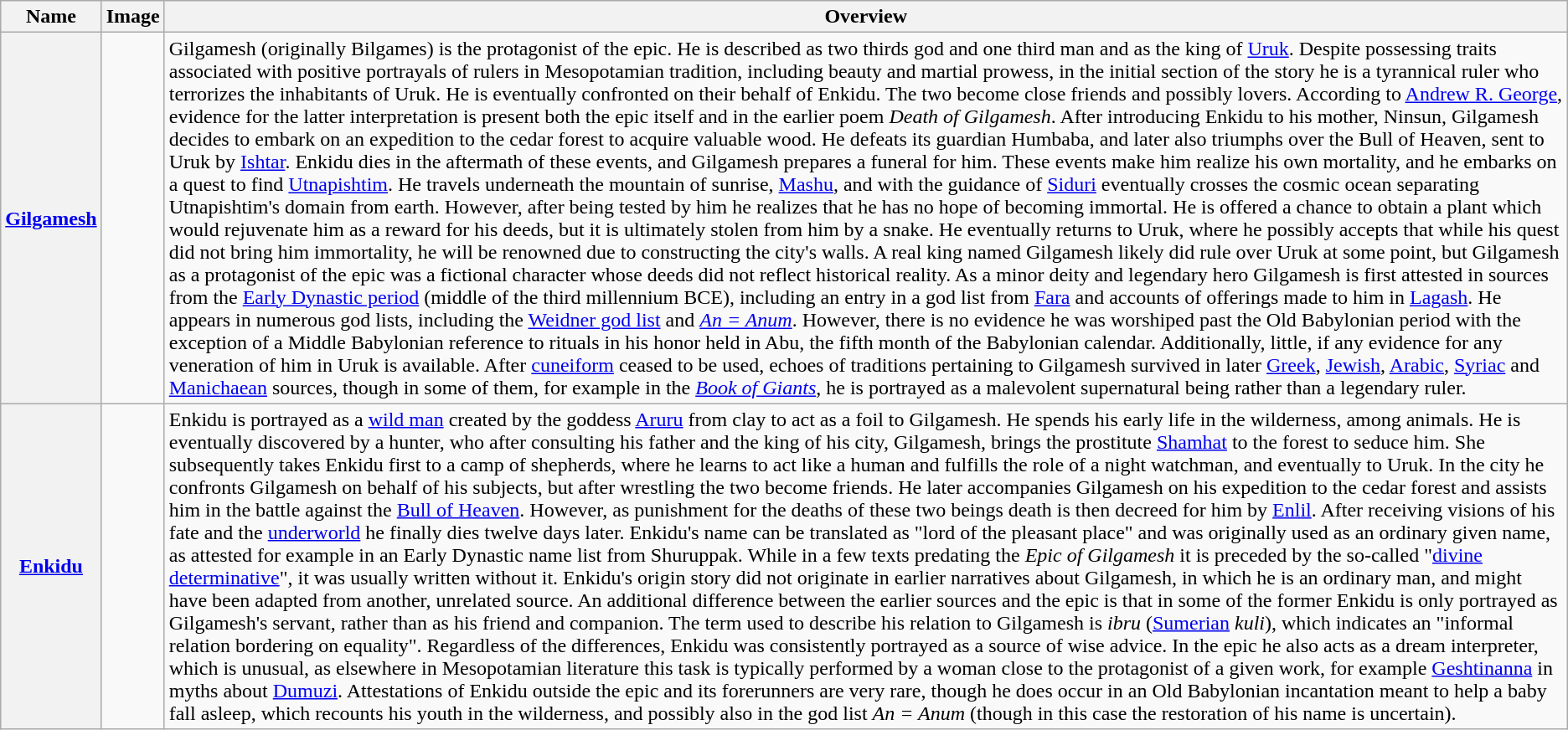<table class="wikitable">
<tr>
<th scope="col">Name</th>
<th scope="col">Image</th>
<th scope="col">Overview</th>
</tr>
<tr>
<th scope="row"><a href='#'>Gilgamesh</a></th>
<td></td>
<td>Gilgamesh (originally Bilgames) is the protagonist of the epic. He is described as two thirds god and one third man and as the king of <a href='#'>Uruk</a>. Despite possessing traits associated with positive portrayals of rulers in Mesopotamian tradition, including beauty and martial prowess, in the initial section of the story he is a tyrannical ruler who terrorizes the inhabitants of Uruk. He is eventually confronted on their behalf of Enkidu. The two become close friends and possibly lovers. According to <a href='#'>Andrew R. George</a>, evidence for the latter interpretation is present both the epic itself and in the earlier poem <em>Death of Gilgamesh</em>. After introducing Enkidu to his mother, Ninsun, Gilgamesh decides to embark on an expedition to the cedar forest to acquire valuable wood. He defeats its guardian Humbaba, and later also triumphs over the Bull of Heaven, sent to Uruk by <a href='#'>Ishtar</a>. Enkidu dies in the aftermath of these events, and Gilgamesh prepares a funeral for him. These events make him realize his own mortality, and he embarks on a quest to find <a href='#'>Utnapishtim</a>. He travels underneath the mountain of sunrise, <a href='#'>Mashu</a>, and with the guidance of <a href='#'>Siduri</a> eventually crosses the cosmic ocean separating Utnapishtim's domain from earth.  However, after being tested by him he realizes that he has no hope of becoming immortal. He is offered a chance to obtain a plant which would rejuvenate him as a reward for his deeds, but it is ultimately stolen from him by a snake. He eventually returns to Uruk, where he possibly accepts that while his quest did not bring him immortality, he will be renowned due to constructing the city's walls. A real king named Gilgamesh likely did rule over Uruk at some point, but Gilgamesh as a protagonist of the epic was a fictional character whose deeds did not reflect historical reality. As a minor deity and legendary hero Gilgamesh is first attested in sources from the <a href='#'>Early Dynastic period</a> (middle of the third millennium BCE), including an entry in a god list from <a href='#'>Fara</a> and accounts of offerings made to him in <a href='#'>Lagash</a>. He appears in numerous god lists, including the <a href='#'>Weidner god list</a> and <em><a href='#'>An = Anum</a></em>. However, there is no evidence he was worshiped past the Old Babylonian period with the exception of a Middle Babylonian reference to rituals in his honor held in Abu, the fifth month of the Babylonian calendar. Additionally, little, if any evidence for any veneration of him in Uruk is available. After <a href='#'>cuneiform</a> ceased to be used, echoes of traditions pertaining to Gilgamesh survived in later <a href='#'>Greek</a>, <a href='#'>Jewish</a>, <a href='#'>Arabic</a>, <a href='#'>Syriac</a> and <a href='#'>Manichaean</a> sources, though in some of them, for example in the <em><a href='#'>Book of Giants</a></em>, he is portrayed as a malevolent supernatural being rather than a legendary ruler.</td>
</tr>
<tr>
<th scope="row"><a href='#'>Enkidu</a></th>
<td></td>
<td>Enkidu is portrayed as a <a href='#'>wild man</a> created by the goddess <a href='#'>Aruru</a> from clay to act as a foil to Gilgamesh. He spends his early life in the wilderness, among animals. He is eventually discovered by a hunter, who after consulting his father and the king of his city, Gilgamesh, brings the prostitute <a href='#'>Shamhat</a> to the forest to seduce him. She subsequently takes Enkidu first to a camp of shepherds, where he learns to act like a human and fulfills the role of a night watchman, and eventually to Uruk. In the city he confronts Gilgamesh on behalf of his subjects, but after wrestling the two become friends. He later accompanies Gilgamesh on his expedition to the cedar forest and assists him in the battle against the <a href='#'>Bull of Heaven</a>. However, as punishment for the deaths of these two beings death is then decreed for him by <a href='#'>Enlil</a>. After receiving visions of his fate and the <a href='#'>underworld</a> he finally dies twelve days later. Enkidu's name can be translated as "lord of the pleasant place" and was originally used as an ordinary given name, as attested for example in an Early Dynastic name list from Shuruppak. While in a few texts predating the <em>Epic of Gilgamesh</em> it is preceded by the so-called "<a href='#'>divine determinative</a>", it was usually written without it. Enkidu's origin story did not originate in earlier narratives about Gilgamesh, in which he is an ordinary man, and might have been adapted from another, unrelated source. An additional difference between the earlier sources and the epic is that in some of the former Enkidu is only portrayed as Gilgamesh's servant, rather than as his friend and companion. The term used to describe his relation to Gilgamesh is <em>ibru</em> (<a href='#'>Sumerian</a> <em>kuli</em>), which indicates an "informal relation bordering on equality". Regardless of the differences, Enkidu was consistently portrayed as a source of wise advice. In the epic he also acts as a dream interpreter, which is unusual, as elsewhere in Mesopotamian literature this task is typically performed by a woman close to the protagonist of a given work, for example <a href='#'>Geshtinanna</a> in myths about <a href='#'>Dumuzi</a>. Attestations of Enkidu outside the epic and its forerunners are very rare, though he does occur in an Old Babylonian incantation meant to help a baby fall asleep, which recounts his youth in the wilderness, and possibly also in the god list <em>An = Anum</em> (though in this case the restoration of his name is uncertain).</td>
</tr>
</table>
